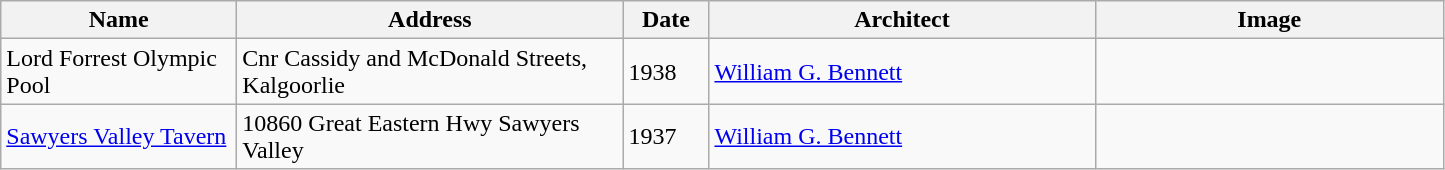<table class="wikitable sortable">
<tr>
<th scope="col" style="text-align: center; width: 150px;">Name</th>
<th scope="col" style="text-align: center; width: 250px;">Address</th>
<th scope="col" style="text-align: center; width: 50px;">Date</th>
<th scope="col" style="text-align: center; width: 250px;">Architect</th>
<th scope="col" style="text-align: center; width: 225px;">Image</th>
</tr>
<tr>
<td>Lord Forrest Olympic Pool</td>
<td>Cnr Cassidy and McDonald Streets, Kalgoorlie</td>
<td>1938</td>
<td><a href='#'>William G. Bennett</a></td>
<td></td>
</tr>
<tr>
<td><a href='#'>Sawyers Valley Tavern</a></td>
<td>10860 Great Eastern Hwy Sawyers Valley</td>
<td>1937</td>
<td><a href='#'>William G. Bennett</a></td>
<td></td>
</tr>
</table>
